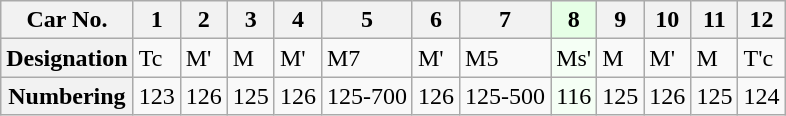<table class="wikitable">
<tr>
<th>Car No.</th>
<th>1</th>
<th>2</th>
<th>3</th>
<th>4</th>
<th>5</th>
<th>6</th>
<th>7</th>
<th style="background: #E6FFE6">8</th>
<th>9</th>
<th>10</th>
<th>11</th>
<th>12</th>
</tr>
<tr>
<th>Designation</th>
<td>Tc</td>
<td>M'</td>
<td>M</td>
<td>M'</td>
<td>M7</td>
<td>M'</td>
<td>M5</td>
<td style="background: #F5FFF5">Ms'</td>
<td>M</td>
<td>M'</td>
<td>M</td>
<td>T'c</td>
</tr>
<tr>
<th>Numbering</th>
<td>123</td>
<td>126</td>
<td>125</td>
<td>126</td>
<td>125-700</td>
<td>126</td>
<td>125-500</td>
<td style="background: #F5FFF5">116</td>
<td>125</td>
<td>126</td>
<td>125</td>
<td>124</td>
</tr>
</table>
